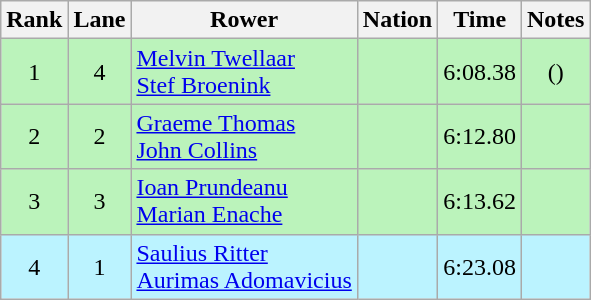<table class="wikitable sortable" style="text-align:center">
<tr>
<th>Rank</th>
<th>Lane</th>
<th>Rower</th>
<th>Nation</th>
<th>Time</th>
<th>Notes</th>
</tr>
<tr bgcolor=bbf3bb>
<td>1</td>
<td>4</td>
<td align="left"><a href='#'>Melvin Twellaar</a><br><a href='#'>Stef Broenink</a></td>
<td align="left"></td>
<td>6:08.38</td>
<td> ()</td>
</tr>
<tr bgcolor=bbf3bb>
<td>2</td>
<td>2</td>
<td align="left"><a href='#'>Graeme Thomas</a><br><a href='#'>John Collins</a></td>
<td align="left"></td>
<td>6:12.80</td>
<td></td>
</tr>
<tr bgcolor=bbf3bb>
<td>3</td>
<td>3</td>
<td align="left"><a href='#'>Ioan Prundeanu</a><br><a href='#'>Marian Enache</a></td>
<td align="left"></td>
<td>6:13.62</td>
<td></td>
</tr>
<tr bgcolor=bbf3ff>
<td>4</td>
<td>1</td>
<td align="left"><a href='#'>Saulius Ritter</a><br><a href='#'>Aurimas Adomavicius</a></td>
<td align="left"></td>
<td>6:23.08</td>
<td></td>
</tr>
</table>
